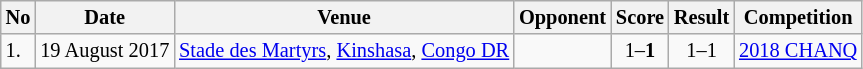<table class="wikitable" style="font-size:85%;">
<tr>
<th>No</th>
<th>Date</th>
<th>Venue</th>
<th>Opponent</th>
<th>Score</th>
<th>Result</th>
<th>Competition</th>
</tr>
<tr>
<td>1.</td>
<td>19 August 2017</td>
<td><a href='#'>Stade des Martyrs</a>, <a href='#'>Kinshasa</a>, <a href='#'>Congo DR</a></td>
<td></td>
<td align=center>1–<strong>1</strong></td>
<td style="text-align:center">1–1</td>
<td><a href='#'>2018 CHANQ</a></td>
</tr>
</table>
